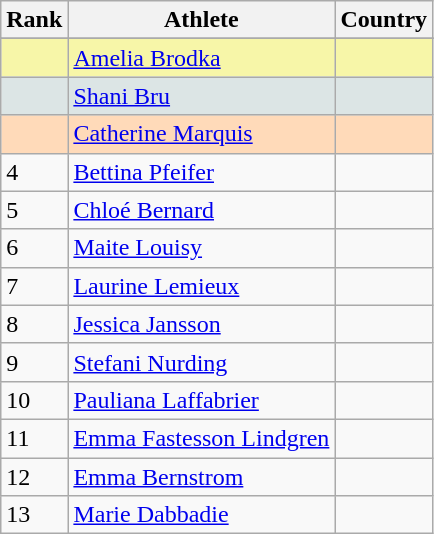<table class="wikitable">
<tr>
<th>Rank</th>
<th>Athlete</th>
<th>Country</th>
</tr>
<tr>
</tr>
<tr bgcolor="#F7F6A8">
<td></td>
<td><a href='#'>Amelia Brodka</a></td>
<td></td>
</tr>
<tr bgcolor="#DCE5E5">
<td></td>
<td><a href='#'>Shani Bru</a></td>
<td></td>
</tr>
<tr bgcolor="#FFDAB9">
<td></td>
<td><a href='#'>Catherine Marquis</a></td>
<td></td>
</tr>
<tr>
<td>4</td>
<td><a href='#'>Bettina Pfeifer</a></td>
<td></td>
</tr>
<tr>
<td>5</td>
<td><a href='#'>Chloé Bernard</a></td>
<td></td>
</tr>
<tr>
<td>6</td>
<td><a href='#'>Maite Louisy</a></td>
<td></td>
</tr>
<tr>
<td>7</td>
<td><a href='#'>Laurine Lemieux</a></td>
<td></td>
</tr>
<tr>
<td>8</td>
<td><a href='#'>Jessica Jansson</a></td>
<td></td>
</tr>
<tr>
<td>9</td>
<td><a href='#'>Stefani Nurding</a></td>
<td></td>
</tr>
<tr>
<td>10</td>
<td><a href='#'>Pauliana Laffabrier</a></td>
<td></td>
</tr>
<tr>
<td>11</td>
<td><a href='#'>Emma Fastesson Lindgren</a></td>
<td></td>
</tr>
<tr>
<td>12</td>
<td><a href='#'>Emma Bernstrom</a></td>
<td></td>
</tr>
<tr>
<td>13</td>
<td><a href='#'>Marie Dabbadie</a></td>
<td></td>
</tr>
</table>
